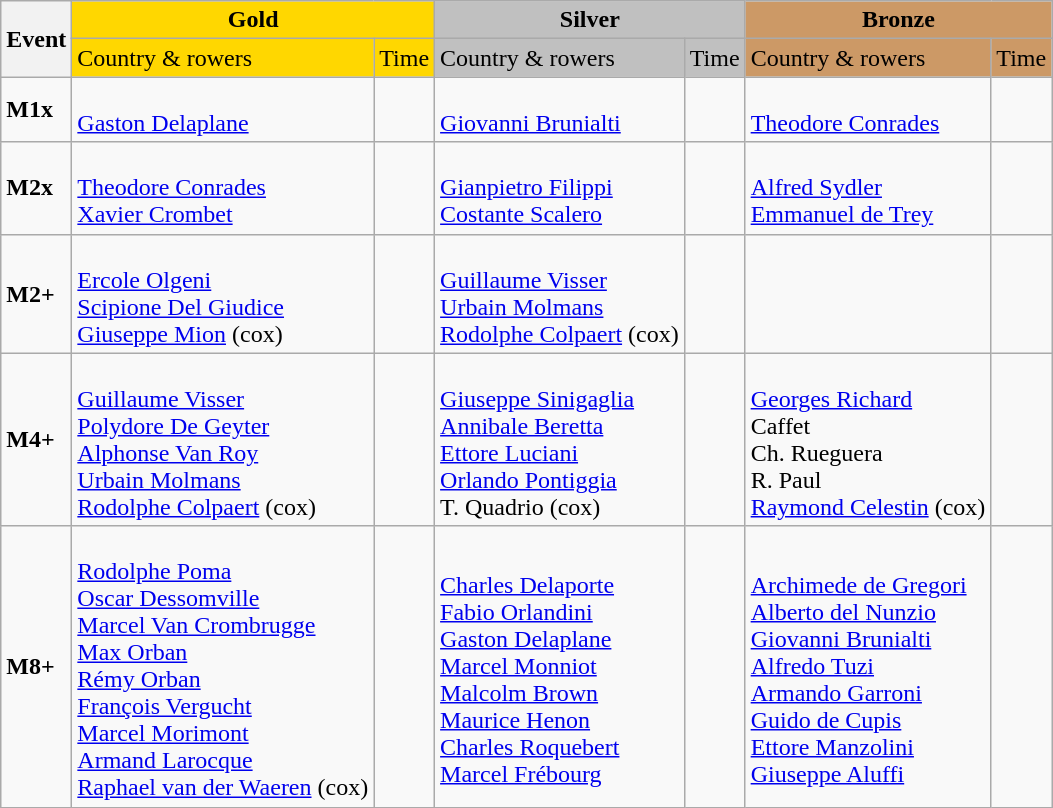<table class="wikitable">
<tr>
<th rowspan="2">Event</th>
<th colspan="2" style="background:gold;">Gold</th>
<th colspan="2" style="background:silver;">Silver</th>
<th colspan="2" style="background:#c96;">Bronze</th>
</tr>
<tr>
<td style="background:gold;">Country & rowers</td>
<td style="background:gold;">Time</td>
<td style="background:silver;">Country & rowers</td>
<td style="background:silver;">Time</td>
<td style="background:#c96;">Country & rowers</td>
<td style="background:#c96;">Time</td>
</tr>
<tr>
<td><strong>M1x</strong></td>
<td> <br> <a href='#'>Gaston Delaplane</a></td>
<td></td>
<td> <br> <a href='#'>Giovanni Brunialti</a></td>
<td></td>
<td> <br> <a href='#'>Theodore Conrades</a></td>
<td></td>
</tr>
<tr>
<td><strong>M2x</strong></td>
<td> <br> <a href='#'>Theodore Conrades</a> <br> <a href='#'>Xavier Crombet</a></td>
<td></td>
<td> <br> <a href='#'>Gianpietro Filippi</a> <br> <a href='#'>Costante Scalero</a></td>
<td></td>
<td> <br> <a href='#'>Alfred Sydler</a> <br> <a href='#'>Emmanuel de Trey</a></td>
<td></td>
</tr>
<tr>
<td><strong>M2+</strong></td>
<td> <br> <a href='#'>Ercole Olgeni</a> <br> <a href='#'>Scipione Del Giudice</a> <br> <a href='#'>Giuseppe Mion</a> (cox)</td>
<td></td>
<td> <br> <a href='#'>Guillaume Visser</a> <br> <a href='#'>Urbain Molmans</a> <br> <a href='#'>Rodolphe Colpaert</a> (cox)</td>
<td></td>
<td></td>
<td></td>
</tr>
<tr>
<td><strong>M4+</strong></td>
<td> <br> <a href='#'>Guillaume Visser</a> <br> <a href='#'>Polydore De Geyter</a> <br> <a href='#'>Alphonse Van Roy</a> <br> <a href='#'>Urbain Molmans</a> <br> <a href='#'>Rodolphe Colpaert</a> (cox)</td>
<td></td>
<td> <br> <a href='#'>Giuseppe Sinigaglia</a> <br> <a href='#'>Annibale Beretta</a> <br> <a href='#'>Ettore Luciani</a> <br> <a href='#'>Orlando Pontiggia</a> <br> T. Quadrio (cox)</td>
<td></td>
<td> <br> <a href='#'>Georges Richard</a> <br> Caffet <br> Ch. Rueguera <br> R. Paul <br> <a href='#'>Raymond Celestin</a> (cox)</td>
<td></td>
</tr>
<tr>
<td><strong>M8+</strong></td>
<td> <br> <a href='#'>Rodolphe Poma</a> <br> <a href='#'>Oscar Dessomville</a> <br> <a href='#'>Marcel Van Crombrugge</a> <br> <a href='#'>Max Orban</a> <br> <a href='#'>Rémy Orban</a> <br> <a href='#'>François Vergucht</a> <br> <a href='#'>Marcel Morimont</a> <br> <a href='#'>Armand Larocque</a> <br> <a href='#'>Raphael van der Waeren</a> (cox)</td>
<td></td>
<td> <br> <a href='#'>Charles Delaporte</a> <br> <a href='#'>Fabio Orlandini</a> <br> <a href='#'>Gaston Delaplane</a> <br> <a href='#'>Marcel Monniot</a> <br> <a href='#'>Malcolm Brown</a> <br> <a href='#'>Maurice Henon</a> <br> <a href='#'>Charles Roquebert</a> <br> <a href='#'>Marcel Frébourg</a></td>
<td></td>
<td> <br> <a href='#'>Archimede de Gregori</a> <br> <a href='#'>Alberto del Nunzio</a> <br> <a href='#'>Giovanni Brunialti</a> <br> <a href='#'>Alfredo Tuzi</a> <br> <a href='#'>Armando Garroni</a> <br> <a href='#'>Guido de Cupis</a> <br> <a href='#'>Ettore Manzolini</a> <br> <a href='#'>Giuseppe Aluffi</a></td>
<td></td>
</tr>
</table>
